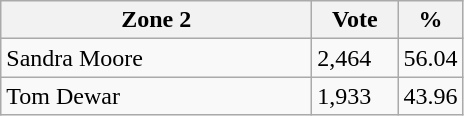<table class="wikitable">
<tr>
<th width="200px">Zone 2</th>
<th width="50px">Vote</th>
<th width="30px">%</th>
</tr>
<tr>
<td>Sandra Moore</td>
<td>2,464</td>
<td>56.04</td>
</tr>
<tr>
<td>Tom Dewar</td>
<td>1,933</td>
<td>43.96</td>
</tr>
</table>
